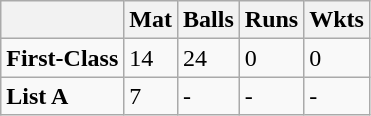<table class="wikitable">
<tr>
<th></th>
<th>Mat</th>
<th>Balls</th>
<th>Runs</th>
<th>Wkts</th>
</tr>
<tr>
<td><strong>First-Class</strong></td>
<td>14</td>
<td>24</td>
<td>0</td>
<td>0</td>
</tr>
<tr>
<td><strong>List A</strong></td>
<td>7</td>
<td>-</td>
<td>-</td>
<td>-</td>
</tr>
</table>
